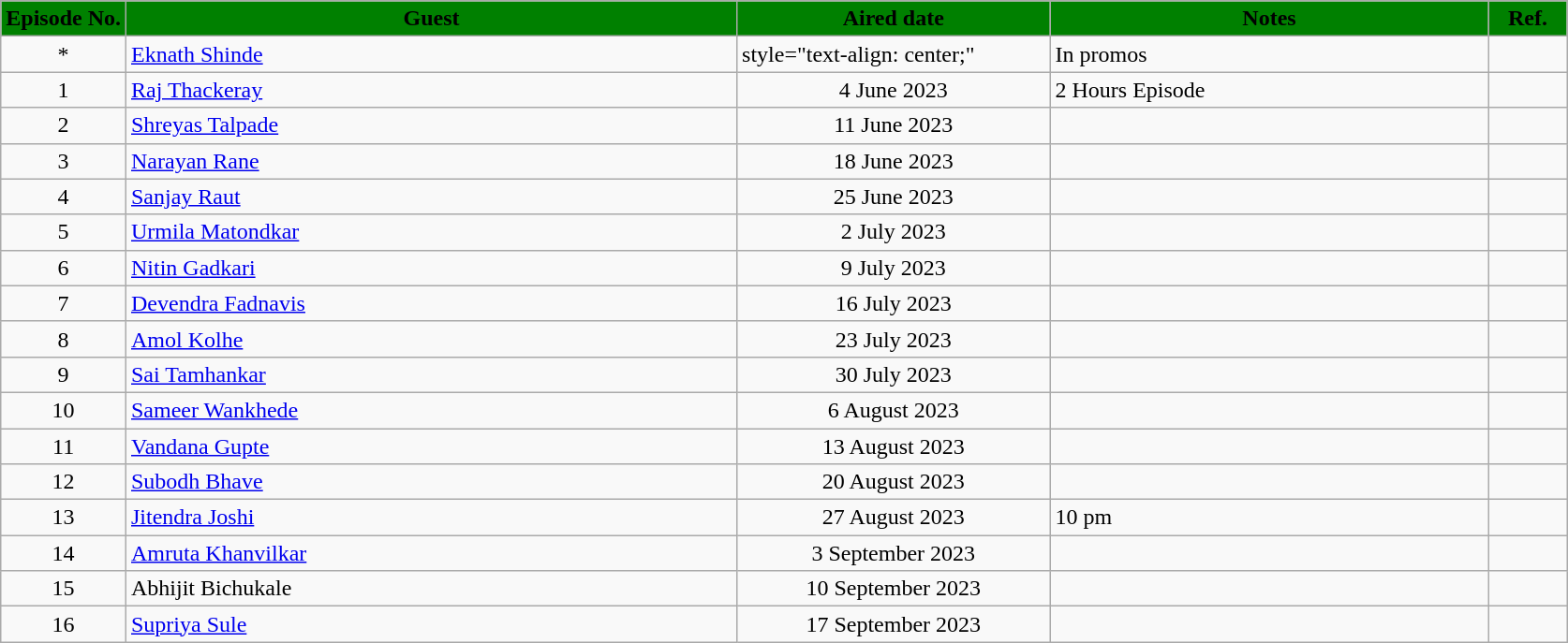<table class="wikitable">
<tr>
<th width=8% style="background:Green">Episode No.</th>
<th width=39% style="background:Green">Guest</th>
<th width=20% style="background:Green">Aired date</th>
<th width=28% style="background:Green">Notes</th>
<th width=5% style="background:Green">Ref.</th>
</tr>
<tr>
<td style="text-align: center;">*</td>
<td><a href='#'>Eknath Shinde</a></td>
<td>style="text-align: center;"</td>
<td>In promos</td>
<td style="text-align: center;"></td>
</tr>
<tr>
<td style="text-align: center;">1</td>
<td><a href='#'>Raj Thackeray</a></td>
<td style="text-align: center;">4 June 2023</td>
<td>2 Hours Episode</td>
<td style="text-align: center;"></td>
</tr>
<tr>
<td style="text-align: center;">2</td>
<td><a href='#'>Shreyas Talpade</a></td>
<td style="text-align: center;">11 June 2023</td>
<td></td>
<td style="text-align: center;"></td>
</tr>
<tr>
<td style="text-align: center;">3</td>
<td><a href='#'>Narayan Rane</a></td>
<td style="text-align: center;">18 June 2023</td>
<td></td>
<td style="text-align: center;"></td>
</tr>
<tr>
<td style="text-align: center;">4</td>
<td><a href='#'>Sanjay Raut</a></td>
<td style="text-align: center;">25 June 2023</td>
<td></td>
<td style="text-align: center;"></td>
</tr>
<tr>
<td style="text-align: center;">5</td>
<td><a href='#'>Urmila Matondkar</a></td>
<td style="text-align: center;">2 July 2023</td>
<td></td>
<td style="text-align: center;"></td>
</tr>
<tr>
<td style="text-align: center;">6</td>
<td><a href='#'>Nitin Gadkari</a></td>
<td style="text-align: center;">9 July 2023</td>
<td></td>
<td style="text-align: center;"></td>
</tr>
<tr>
<td style="text-align: center;">7</td>
<td><a href='#'>Devendra Fadnavis</a></td>
<td style="text-align: center;">16 July 2023</td>
<td></td>
<td style="text-align: center;"></td>
</tr>
<tr>
<td style="text-align: center;">8</td>
<td><a href='#'>Amol Kolhe</a></td>
<td style="text-align: center;">23 July 2023</td>
<td></td>
<td style="text-align: center;"></td>
</tr>
<tr>
<td style="text-align: center;">9</td>
<td><a href='#'>Sai Tamhankar</a></td>
<td style="text-align: center;">30 July 2023</td>
<td></td>
<td style="text-align: center;"></td>
</tr>
<tr>
<td style="text-align: center;">10</td>
<td><a href='#'>Sameer Wankhede</a></td>
<td style="text-align: center;">6 August 2023</td>
<td></td>
<td style="text-align: center;"></td>
</tr>
<tr>
<td style="text-align: center;">11</td>
<td><a href='#'>Vandana Gupte</a></td>
<td style="text-align: center;">13 August 2023</td>
<td></td>
<td style="text-align: center;"></td>
</tr>
<tr>
<td style="text-align: center;">12</td>
<td><a href='#'>Subodh Bhave</a></td>
<td style="text-align: center;">20 August 2023</td>
<td></td>
<td style="text-align: center;"></td>
</tr>
<tr>
<td style="text-align: center;">13</td>
<td><a href='#'>Jitendra Joshi</a></td>
<td style="text-align: center;">27 August 2023</td>
<td>10 pm</td>
<td style="text-align: center;"></td>
</tr>
<tr>
<td style="text-align: center;">14</td>
<td><a href='#'>Amruta Khanvilkar</a></td>
<td style="text-align: center;">3 September 2023</td>
<td></td>
<td style="text-align: center;"></td>
</tr>
<tr>
<td style="text-align: center;">15</td>
<td>Abhijit Bichukale</td>
<td style="text-align: center;">10 September 2023</td>
<td></td>
<td style="text-align: center;"></td>
</tr>
<tr>
<td style="text-align: center;">16</td>
<td><a href='#'>Supriya Sule</a></td>
<td style="text-align: center;">17 September 2023</td>
<td></td>
<td style="text-align: center;"></td>
</tr>
</table>
